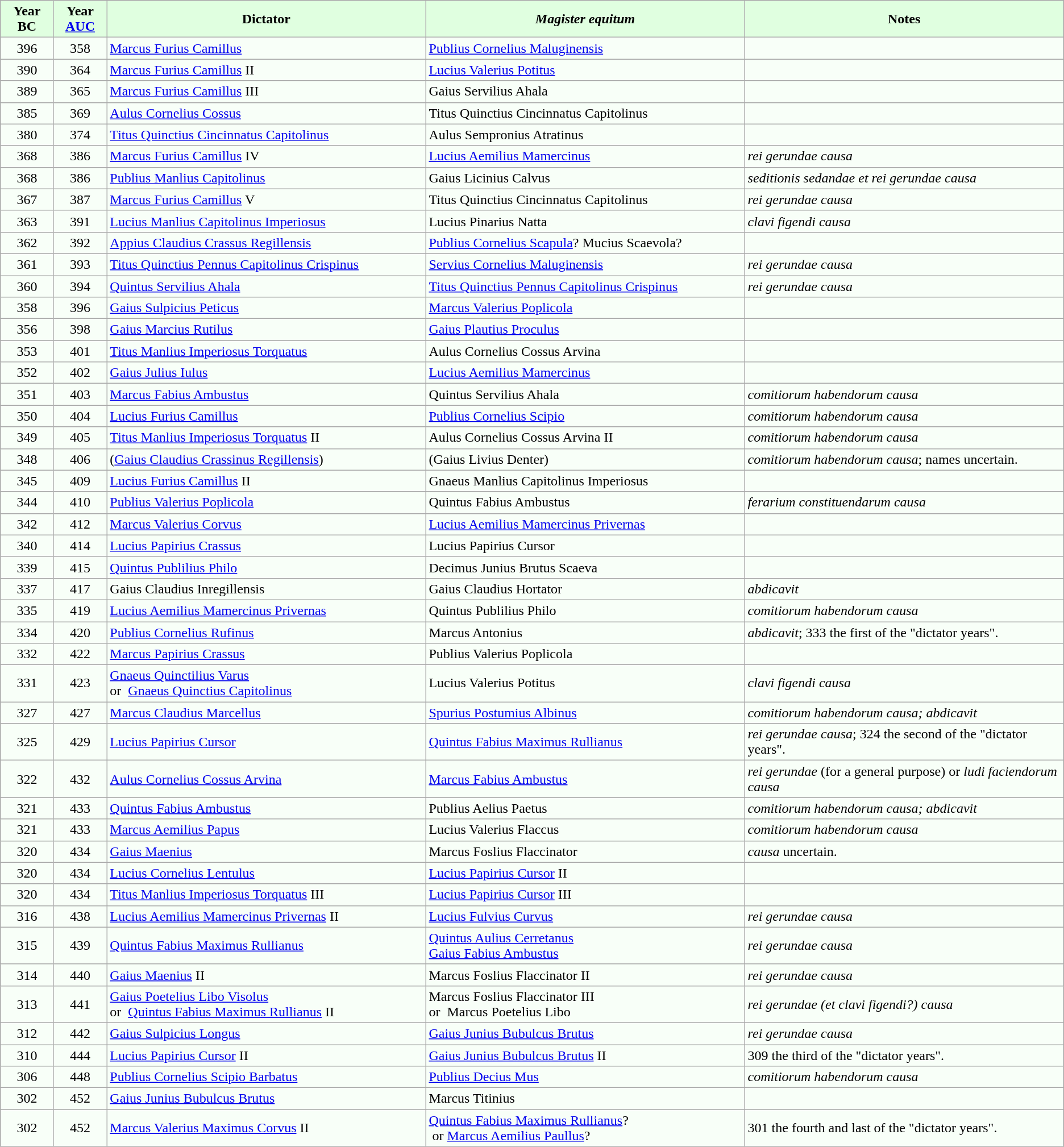<table class="wikitable" style="background:#F8FFF8">
<tr>
<th width=5% style="background:#E0FFE0">Year<br>BC</th>
<th width=5% style="background:#E0FFE0">Year<br><a href='#'>AUC</a></th>
<th width=30% style="background:#E0FFE0">Dictator</th>
<th width=30% style="background:#E0FFE0"><em>Magister equitum</em></th>
<th width=30% style="background:#E0FFE0">Notes</th>
</tr>
<tr>
<td style="text-align:center;">396</td>
<td style="text-align:center;">358</td>
<td><a href='#'>Marcus Furius Camillus</a></td>
<td><a href='#'>Publius Cornelius Maluginensis</a></td>
<td></td>
</tr>
<tr>
<td style="text-align:center;">390</td>
<td style="text-align:center;">364</td>
<td><a href='#'>Marcus Furius Camillus</a> II</td>
<td><a href='#'>Lucius Valerius Potitus</a></td>
<td></td>
</tr>
<tr>
<td style="text-align:center;">389</td>
<td style="text-align:center;">365</td>
<td><a href='#'>Marcus Furius Camillus</a> III</td>
<td>Gaius Servilius Ahala</td>
<td></td>
</tr>
<tr>
<td style="text-align:center;">385</td>
<td style="text-align:center;">369</td>
<td><a href='#'>Aulus Cornelius Cossus</a></td>
<td>Titus Quinctius Cincinnatus Capitolinus</td>
<td></td>
</tr>
<tr>
<td style="text-align:center;">380</td>
<td style="text-align:center;">374</td>
<td><a href='#'>Titus Quinctius Cincinnatus Capitolinus</a></td>
<td>Aulus Sempronius Atratinus</td>
<td></td>
</tr>
<tr>
<td style="text-align:center;">368</td>
<td style="text-align:center;">386</td>
<td><a href='#'>Marcus Furius Camillus</a> IV</td>
<td><a href='#'>Lucius Aemilius Mamercinus</a></td>
<td><em>rei gerundae causa</em></td>
</tr>
<tr>
<td style="text-align:center;">368</td>
<td style="text-align:center;">386</td>
<td><a href='#'>Publius Manlius Capitolinus</a></td>
<td>Gaius Licinius Calvus</td>
<td><em>seditionis sedandae et rei gerundae causa</em></td>
</tr>
<tr>
<td style="text-align:center;">367</td>
<td style="text-align:center;">387</td>
<td><a href='#'>Marcus Furius Camillus</a> V</td>
<td>Titus Quinctius Cincinnatus Capitolinus</td>
<td><em>rei gerundae causa</em></td>
</tr>
<tr>
<td style="text-align:center;">363</td>
<td style="text-align:center;">391</td>
<td><a href='#'>Lucius Manlius Capitolinus Imperiosus</a></td>
<td>Lucius Pinarius Natta</td>
<td><em>clavi figendi causa</em></td>
</tr>
<tr>
<td style="text-align:center;">362</td>
<td style="text-align:center;">392</td>
<td><a href='#'>Appius Claudius Crassus Regillensis</a></td>
<td><a href='#'>Publius Cornelius Scapula</a>? Mucius Scaevola?</td>
<td></td>
</tr>
<tr>
<td style="text-align:center;">361</td>
<td style="text-align:center;">393</td>
<td><a href='#'>Titus Quinctius Pennus Capitolinus Crispinus</a></td>
<td><a href='#'>Servius Cornelius Maluginensis</a></td>
<td><em>rei gerundae causa</em></td>
</tr>
<tr>
<td style="text-align:center;">360</td>
<td style="text-align:center;">394</td>
<td><a href='#'>Quintus Servilius Ahala</a></td>
<td><a href='#'>Titus Quinctius Pennus Capitolinus Crispinus</a></td>
<td><em>rei gerundae causa</em></td>
</tr>
<tr>
<td style="text-align:center;">358</td>
<td style="text-align:center;">396</td>
<td><a href='#'>Gaius Sulpicius Peticus</a></td>
<td><a href='#'>Marcus Valerius Poplicola</a></td>
<td></td>
</tr>
<tr>
<td style="text-align:center;">356</td>
<td style="text-align:center;">398</td>
<td><a href='#'>Gaius Marcius Rutilus</a></td>
<td><a href='#'>Gaius Plautius Proculus</a></td>
<td></td>
</tr>
<tr>
<td style="text-align:center;">353</td>
<td style="text-align:center;">401</td>
<td><a href='#'>Titus Manlius Imperiosus Torquatus</a></td>
<td>Aulus Cornelius Cossus Arvina</td>
<td></td>
</tr>
<tr>
<td style="text-align:center;">352</td>
<td style="text-align:center;">402</td>
<td><a href='#'>Gaius Julius Iulus</a></td>
<td><a href='#'>Lucius Aemilius Mamercinus</a></td>
<td></td>
</tr>
<tr>
<td style="text-align:center;">351</td>
<td style="text-align:center;">403</td>
<td><a href='#'>Marcus Fabius Ambustus</a></td>
<td>Quintus Servilius Ahala</td>
<td><em>comitiorum habendorum causa</em></td>
</tr>
<tr>
<td style="text-align:center;">350</td>
<td style="text-align:center;">404</td>
<td><a href='#'>Lucius Furius Camillus</a></td>
<td><a href='#'>Publius Cornelius Scipio</a></td>
<td><em>comitiorum habendorum causa</em></td>
</tr>
<tr>
<td style="text-align:center;">349</td>
<td style="text-align:center;">405</td>
<td><a href='#'>Titus Manlius Imperiosus Torquatus</a> II</td>
<td>Aulus Cornelius Cossus Arvina II</td>
<td><em>comitiorum habendorum causa</em></td>
</tr>
<tr>
<td style="text-align:center;">348</td>
<td style="text-align:center;">406</td>
<td>(<a href='#'>Gaius Claudius Crassinus Regillensis</a>)</td>
<td>(Gaius Livius Denter)</td>
<td><em>comitiorum habendorum causa</em>; names uncertain.</td>
</tr>
<tr>
<td style="text-align:center;">345</td>
<td style="text-align:center;">409</td>
<td><a href='#'>Lucius Furius Camillus</a> II</td>
<td>Gnaeus Manlius Capitolinus Imperiosus</td>
<td></td>
</tr>
<tr>
<td style="text-align:center;">344</td>
<td style="text-align:center;">410</td>
<td><a href='#'>Publius Valerius Poplicola</a></td>
<td>Quintus Fabius Ambustus</td>
<td><em>ferarium constituendarum causa</em></td>
</tr>
<tr>
<td style="text-align:center;">342</td>
<td style="text-align:center;">412</td>
<td><a href='#'>Marcus Valerius Corvus</a></td>
<td><a href='#'>Lucius Aemilius Mamercinus Privernas</a></td>
<td></td>
</tr>
<tr>
<td style="text-align:center;">340</td>
<td style="text-align:center;">414</td>
<td><a href='#'>Lucius Papirius Crassus</a></td>
<td>Lucius Papirius Cursor</td>
<td></td>
</tr>
<tr>
<td style="text-align:center;">339</td>
<td style="text-align:center;">415</td>
<td><a href='#'>Quintus Publilius Philo</a></td>
<td>Decimus Junius Brutus Scaeva</td>
<td></td>
</tr>
<tr>
<td style="text-align:center;">337</td>
<td style="text-align:center;">417</td>
<td>Gaius Claudius Inregillensis</td>
<td>Gaius Claudius Hortator</td>
<td><em>abdicavit</em></td>
</tr>
<tr>
<td style="text-align:center;">335</td>
<td style="text-align:center;">419</td>
<td><a href='#'>Lucius Aemilius Mamercinus Privernas</a></td>
<td>Quintus Publilius Philo</td>
<td><em>comitiorum habendorum causa</em></td>
</tr>
<tr>
<td style="text-align:center;">334</td>
<td style="text-align:center;">420</td>
<td><a href='#'>Publius Cornelius Rufinus</a></td>
<td>Marcus Antonius</td>
<td><em>abdicavit</em>; 333 the first of the "dictator years".</td>
</tr>
<tr>
<td style="text-align:center;">332</td>
<td style="text-align:center;">422</td>
<td><a href='#'>Marcus Papirius Crassus</a></td>
<td>Publius Valerius Poplicola</td>
<td></td>
</tr>
<tr>
<td style="text-align:center;">331</td>
<td style="text-align:center;">423</td>
<td><a href='#'>Gnaeus Quinctilius Varus</a><br>or  <a href='#'>Gnaeus Quinctius Capitolinus</a></td>
<td>Lucius Valerius Potitus</td>
<td><em>clavi figendi causa</em></td>
</tr>
<tr>
<td style="text-align:center;">327</td>
<td style="text-align:center;">427</td>
<td><a href='#'>Marcus Claudius Marcellus</a></td>
<td><a href='#'>Spurius Postumius Albinus</a></td>
<td><em>comitiorum habendorum causa; abdicavit</em></td>
</tr>
<tr>
<td style="text-align:center;">325</td>
<td style="text-align:center;">429</td>
<td><a href='#'>Lucius Papirius Cursor</a></td>
<td><a href='#'>Quintus Fabius Maximus Rullianus</a></td>
<td><em>rei gerundae causa</em>; 324 the second of the "dictator years".</td>
</tr>
<tr>
<td style="text-align:center;">322</td>
<td style="text-align:center;">432</td>
<td><a href='#'>Aulus Cornelius Cossus Arvina</a></td>
<td><a href='#'>Marcus Fabius Ambustus</a></td>
<td><em>rei gerundae</em> (for a general purpose) or <em>ludi faciendorum causa</em> </td>
</tr>
<tr>
<td style="text-align:center;">321</td>
<td style="text-align:center;">433</td>
<td><a href='#'>Quintus Fabius Ambustus</a></td>
<td>Publius Aelius Paetus</td>
<td><em>comitiorum habendorum causa; abdicavit</em></td>
</tr>
<tr>
<td style="text-align:center;">321</td>
<td style="text-align:center;">433</td>
<td><a href='#'>Marcus Aemilius Papus</a></td>
<td>Lucius Valerius Flaccus</td>
<td><em>comitiorum habendorum causa</em></td>
</tr>
<tr>
<td style="text-align:center;">320</td>
<td style="text-align:center;">434</td>
<td><a href='#'>Gaius Maenius</a></td>
<td>Marcus Foslius Flaccinator</td>
<td><em>causa</em> uncertain.</td>
</tr>
<tr>
<td style="text-align:center;">320</td>
<td style="text-align:center;">434</td>
<td><a href='#'>Lucius Cornelius Lentulus</a></td>
<td><a href='#'>Lucius Papirius Cursor</a> II</td>
<td></td>
</tr>
<tr>
<td style="text-align:center;">320</td>
<td style="text-align:center;">434</td>
<td><a href='#'>Titus Manlius Imperiosus Torquatus</a> III</td>
<td><a href='#'>Lucius Papirius Cursor</a> III</td>
<td></td>
</tr>
<tr>
<td style="text-align:center;">316</td>
<td style="text-align:center;">438</td>
<td><a href='#'>Lucius Aemilius Mamercinus Privernas</a> II</td>
<td><a href='#'>Lucius Fulvius Curvus</a></td>
<td><em>rei gerundae causa</em></td>
</tr>
<tr>
<td style="text-align:center;">315</td>
<td style="text-align:center;">439</td>
<td><a href='#'>Quintus Fabius Maximus Rullianus</a></td>
<td><a href='#'>Quintus Aulius Cerretanus</a><br><a href='#'>Gaius Fabius Ambustus</a></td>
<td><em>rei gerundae causa</em></td>
</tr>
<tr>
<td style="text-align:center;">314</td>
<td style="text-align:center;">440</td>
<td><a href='#'>Gaius Maenius</a> II</td>
<td>Marcus Foslius Flaccinator II</td>
<td><em>rei gerundae causa</em></td>
</tr>
<tr>
<td style="text-align:center;">313</td>
<td style="text-align:center;">441</td>
<td><a href='#'>Gaius Poetelius Libo Visolus</a><br>or  <a href='#'>Quintus Fabius Maximus Rullianus</a> II</td>
<td>Marcus Foslius Flaccinator III<br>or  Marcus Poetelius Libo</td>
<td><em>rei gerundae (et clavi figendi?) causa</em> </td>
</tr>
<tr>
<td style="text-align:center;">312</td>
<td style="text-align:center;">442</td>
<td><a href='#'>Gaius Sulpicius Longus</a></td>
<td><a href='#'>Gaius Junius Bubulcus Brutus</a></td>
<td><em>rei gerundae causa</em> </td>
</tr>
<tr>
<td style="text-align:center;">310</td>
<td style="text-align:center;">444</td>
<td><a href='#'>Lucius Papirius Cursor</a> II</td>
<td><a href='#'>Gaius Junius Bubulcus Brutus</a> II</td>
<td>309 the third of the "dictator years".</td>
</tr>
<tr>
<td style="text-align:center;">306</td>
<td style="text-align:center;">448</td>
<td><a href='#'>Publius Cornelius Scipio Barbatus</a></td>
<td><a href='#'>Publius Decius Mus</a></td>
<td><em>comitiorum habendorum causa</em></td>
</tr>
<tr>
<td style="text-align:center;">302</td>
<td style="text-align:center;">452</td>
<td><a href='#'>Gaius Junius Bubulcus Brutus</a></td>
<td>Marcus Titinius</td>
<td></td>
</tr>
<tr>
<td style="text-align:center;">302</td>
<td style="text-align:center;">452</td>
<td><a href='#'>Marcus Valerius Maximus Corvus</a> II</td>
<td><a href='#'>Quintus Fabius Maximus Rullianus</a>?<br> or <a href='#'>Marcus Aemilius Paullus</a>?</td>
<td>301 the fourth and last of the "dictator years".</td>
</tr>
</table>
